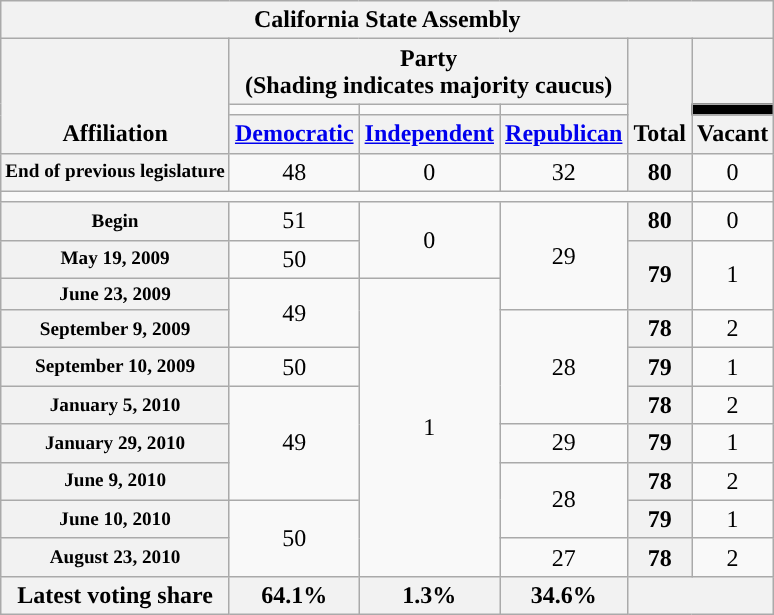<table class=wikitable style="text-align:center">
<tr>
<th colspan="6">California State Assembly</th>
</tr>
<tr style="vertical-align:bottom;">
<th rowspan=3>Affiliation</th>
<th colspan=3>Party <div>(Shading indicates majority caucus)</div></th>
<th rowspan=3>Total</th>
<th></th>
</tr>
<tr style="height:5px">
<td style="background-color:"></td>
<td style="background-color:"></td>
<td style="background-color:"></td>
<td style="background-color:black"></td>
</tr>
<tr>
<th><a href='#'>Democratic</a></th>
<th><a href='#'>Independent</a></th>
<th><a href='#'>Republican</a></th>
<th>Vacant</th>
</tr>
<tr>
<th nowrap style="font-size:80%">End of previous legislature</th>
<td>48</td>
<td>0</td>
<td>32</td>
<th>80</th>
<td>0</td>
</tr>
<tr>
<td colspan=5></td>
</tr>
<tr>
<th nowrap style="font-size:80%">Begin</th>
<td>51</td>
<td rowspan=2>0</td>
<td rowspan=3>29</td>
<th>80</th>
<td>0</td>
</tr>
<tr>
<th nowrap style="font-size:80%">May 19, 2009</th>
<td>50</td>
<th rowspan=2>79</th>
<td rowspan=2>1</td>
</tr>
<tr>
<th nowrap style="font-size:80%">June 23, 2009</th>
<td rowspan=2 >49</td>
<td rowspan=8 >1</td>
</tr>
<tr>
<th nowrap style="font-size:80%">September 9, 2009</th>
<td rowspan=3>28</td>
<th>78</th>
<td>2</td>
</tr>
<tr>
<th nowrap style="font-size:80%">September 10, 2009</th>
<td>50</td>
<th>79</th>
<td>1</td>
</tr>
<tr>
<th nowrap style="font-size:80%">January 5, 2010</th>
<td rowspan=3 >49</td>
<th>78</th>
<td>2</td>
</tr>
<tr>
<th nowrap style="font-size:80%">January 29, 2010</th>
<td>29</td>
<th>79</th>
<td>1</td>
</tr>
<tr>
<th nowrap style="font-size:80%">June 9, 2010</th>
<td rowspan=2>28</td>
<th>78</th>
<td>2</td>
</tr>
<tr>
<th nowrap style="font-size:80%">June 10, 2010</th>
<td rowspan=2 >50</td>
<th>79</th>
<td>1</td>
</tr>
<tr>
<th nowrap style="font-size:80%">August 23, 2010</th>
<td rowspan=1>27</td>
<th>78</th>
<td>2</td>
</tr>
<tr>
<th>Latest voting share</th>
<th>64.1%</th>
<th>1.3%</th>
<th>34.6%</th>
<th colspan=2></th>
</tr>
</table>
